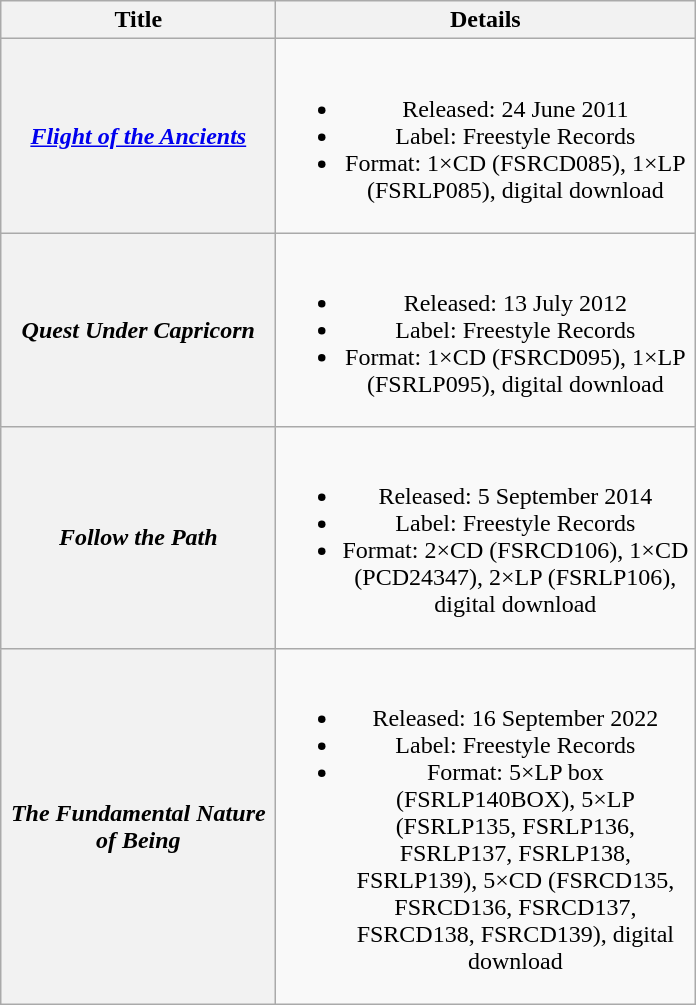<table class="wikitable plainrowheaders" style="text-align:center;" border="1">
<tr>
<th scope="col" style="width:11em;">Title</th>
<th scope="col" style="width:17em;">Details</th>
</tr>
<tr>
<th scope="row"><em><a href='#'>Flight of the Ancients</a></em></th>
<td><br><ul><li>Released: 24 June 2011</li><li>Label: Freestyle Records</li><li>Format: 1×CD (FSRCD085), 1×LP (FSRLP085), digital download</li></ul></td>
</tr>
<tr>
<th scope="row"><em>Quest Under Capricorn</em></th>
<td><br><ul><li>Released: 13 July 2012</li><li>Label: Freestyle Records</li><li>Format: 1×CD (FSRCD095), 1×LP (FSRLP095), digital download</li></ul></td>
</tr>
<tr>
<th scope="row"><em>Follow the Path</em></th>
<td><br><ul><li>Released: 5 September 2014</li><li>Label: Freestyle Records</li><li>Format: 2×CD (FSRCD106), 1×CD (PCD24347), 2×LP (FSRLP106), digital download</li></ul></td>
</tr>
<tr>
<th scope="row"><em>The Fundamental Nature of Being</em></th>
<td><br><ul><li>Released: 16 September 2022</li><li>Label: Freestyle Records</li><li>Format: 5×LP box (FSRLP140BOX), 5×LP (FSRLP135, FSRLP136, FSRLP137, FSRLP138, FSRLP139), 5×CD (FSRCD135, FSRCD136, FSRCD137, FSRCD138, FSRCD139), digital download</li></ul></td>
</tr>
</table>
